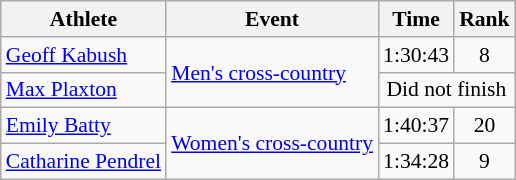<table class="wikitable" style="font-size:90%">
<tr>
<th>Athlete</th>
<th>Event</th>
<th>Time</th>
<th>Rank</th>
</tr>
<tr align=center>
<td align=left><a href='#'>Geoff Kabush</a></td>
<td align=left rowspan=2><a href='#'>Men's cross-country</a></td>
<td>1:30:43</td>
<td>8</td>
</tr>
<tr align=center>
<td align=left><a href='#'>Max Plaxton</a></td>
<td colspan=2>Did not finish</td>
</tr>
<tr align=center>
<td align=left><a href='#'>Emily Batty</a></td>
<td align=left rowspan=2><a href='#'>Women's cross-country</a></td>
<td>1:40:37</td>
<td>20</td>
</tr>
<tr align=center>
<td align=left><a href='#'>Catharine Pendrel</a></td>
<td>1:34:28</td>
<td>9</td>
</tr>
</table>
